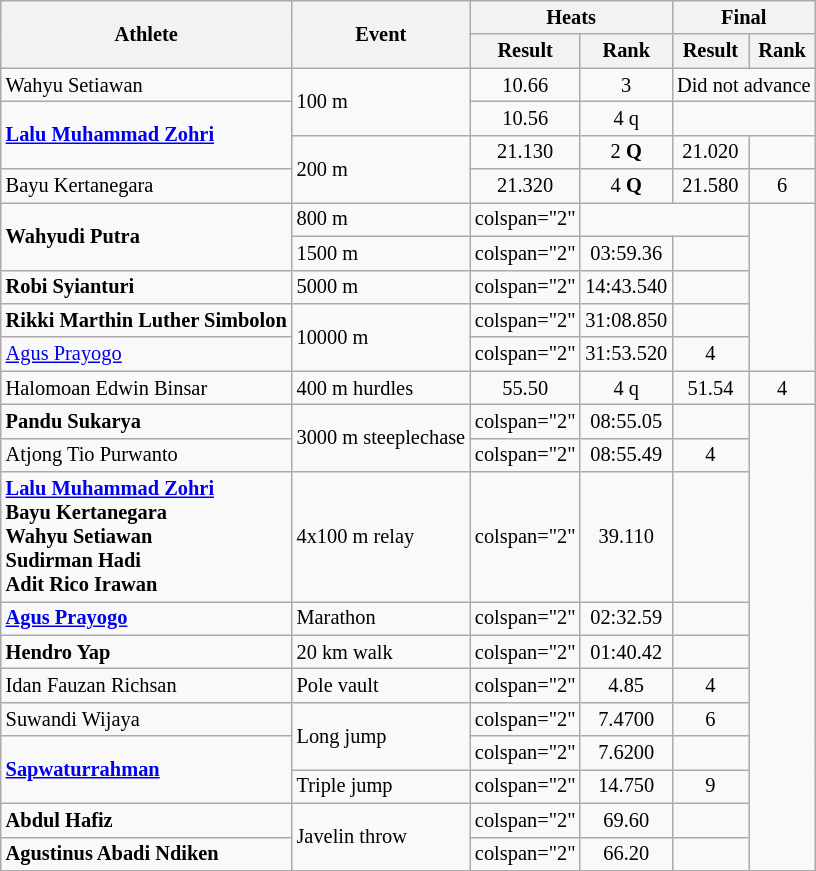<table class="wikitable" style="font-size:85%">
<tr>
<th rowspan="2">Athlete</th>
<th rowspan="2">Event</th>
<th colspan="2">Heats</th>
<th colspan="2">Final</th>
</tr>
<tr>
<th>Result</th>
<th>Rank</th>
<th>Result</th>
<th>Rank</th>
</tr>
<tr align="center">
<td align="left">Wahyu Setiawan</td>
<td rowspan="2" align="left">100 m</td>
<td>10.66</td>
<td>3</td>
<td colspan="2">Did not advance</td>
</tr>
<tr align="center">
<td rowspan="2" align="left"><strong><a href='#'>Lalu Muhammad Zohri</a></strong></td>
<td>10.56</td>
<td>4 q</td>
<td colspan="2"></td>
</tr>
<tr align="center">
<td rowspan="2" align="left">200 m</td>
<td>21.130</td>
<td>2 <strong>Q</strong></td>
<td>21.020</td>
<td></td>
</tr>
<tr align="center">
<td align="left">Bayu Kertanegara</td>
<td>21.320</td>
<td>4 <strong>Q</strong></td>
<td>21.580</td>
<td>6</td>
</tr>
<tr align="center">
<td align="left" rowspan="2"><strong>Wahyudi Putra</strong></td>
<td align="left">800 m</td>
<td>colspan="2" </td>
<td colspan="2"></td>
</tr>
<tr align="center">
<td align="left">1500 m</td>
<td>colspan="2" </td>
<td>03:59.36</td>
<td></td>
</tr>
<tr align="center">
<td align="left"><strong>Robi Syianturi</strong></td>
<td align="left">5000 m</td>
<td>colspan="2" </td>
<td>14:43.540</td>
<td></td>
</tr>
<tr align="center">
<td align="left"><strong>Rikki Marthin Luther Simbolon</strong></td>
<td align="left" rowspan="2">10000 m</td>
<td>colspan="2" </td>
<td>31:08.850</td>
<td></td>
</tr>
<tr align="center">
<td align="left"><a href='#'>Agus Prayogo</a></td>
<td>colspan="2" </td>
<td>31:53.520</td>
<td>4</td>
</tr>
<tr align="center">
<td align="left">Halomoan Edwin Binsar</td>
<td align="left">400 m hurdles</td>
<td>55.50</td>
<td>4 q</td>
<td>51.54</td>
<td>4</td>
</tr>
<tr align="center">
<td align="left"><strong>Pandu Sukarya</strong></td>
<td align="left" rowspan="2">3000 m steeplechase</td>
<td>colspan="2" </td>
<td>08:55.05</td>
<td></td>
</tr>
<tr align="center">
<td align="left">Atjong Tio Purwanto</td>
<td>colspan="2" </td>
<td>08:55.49</td>
<td>4</td>
</tr>
<tr align="center">
<td align="left"><strong><a href='#'>Lalu Muhammad Zohri</a> </strong> <br> <strong>Bayu Kertanegara</strong><br><strong>Wahyu Setiawan</strong><br> <strong>Sudirman Hadi</strong><br> <strong>Adit Rico Irawan</strong></td>
<td align="left">4x100 m relay</td>
<td>colspan="2" </td>
<td>39.110</td>
<td></td>
</tr>
<tr align="center">
<td align="left"><strong><a href='#'>Agus Prayogo</a></strong></td>
<td align="left">Marathon</td>
<td>colspan="2" </td>
<td>02:32.59</td>
<td></td>
</tr>
<tr align="center">
<td align="left"><strong>Hendro Yap</strong></td>
<td align="left">20 km walk</td>
<td>colspan="2" </td>
<td>01:40.42</td>
<td></td>
</tr>
<tr align="center">
<td align="left">Idan Fauzan Richsan</td>
<td align="left">Pole vault</td>
<td>colspan="2" </td>
<td>4.85</td>
<td>4</td>
</tr>
<tr align="center">
<td align="left">Suwandi Wijaya</td>
<td align="left" rowspan=2>Long jump</td>
<td>colspan="2" </td>
<td>7.4700</td>
<td>6</td>
</tr>
<tr align="center">
<td rowspan="2" align="left"><strong><a href='#'>Sapwaturrahman</a></strong></td>
<td>colspan="2" </td>
<td>7.6200</td>
<td></td>
</tr>
<tr align="center">
<td align="left">Triple jump</td>
<td>colspan="2" </td>
<td>14.750</td>
<td>9</td>
</tr>
<tr align="center">
<td align="left"><strong>Abdul Hafiz</strong></td>
<td align="left" rowspan=2>Javelin throw</td>
<td>colspan="2" </td>
<td>69.60</td>
<td></td>
</tr>
<tr align="center">
<td align="left"><strong>Agustinus Abadi Ndiken</strong></td>
<td>colspan="2" </td>
<td>66.20</td>
<td></td>
</tr>
</table>
